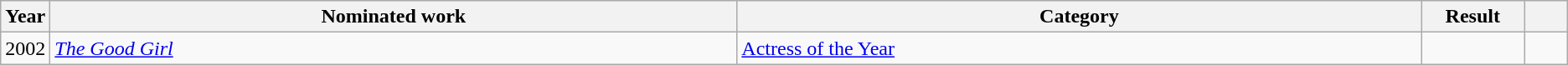<table class="wikitable sortable">
<tr>
<th scope="col" style="width:1em;">Year</th>
<th scope="col" style="width:39em;">Nominated work</th>
<th scope="col" style="width:39em;">Category</th>
<th scope="col" style="width:5em;">Result</th>
<th scope="col" style="width:2em;" class="unsortable"></th>
</tr>
<tr>
<td>2002</td>
<td><em><a href='#'>The Good Girl</a></em></td>
<td><a href='#'>Actress of the Year</a></td>
<td></td>
<td></td>
</tr>
</table>
